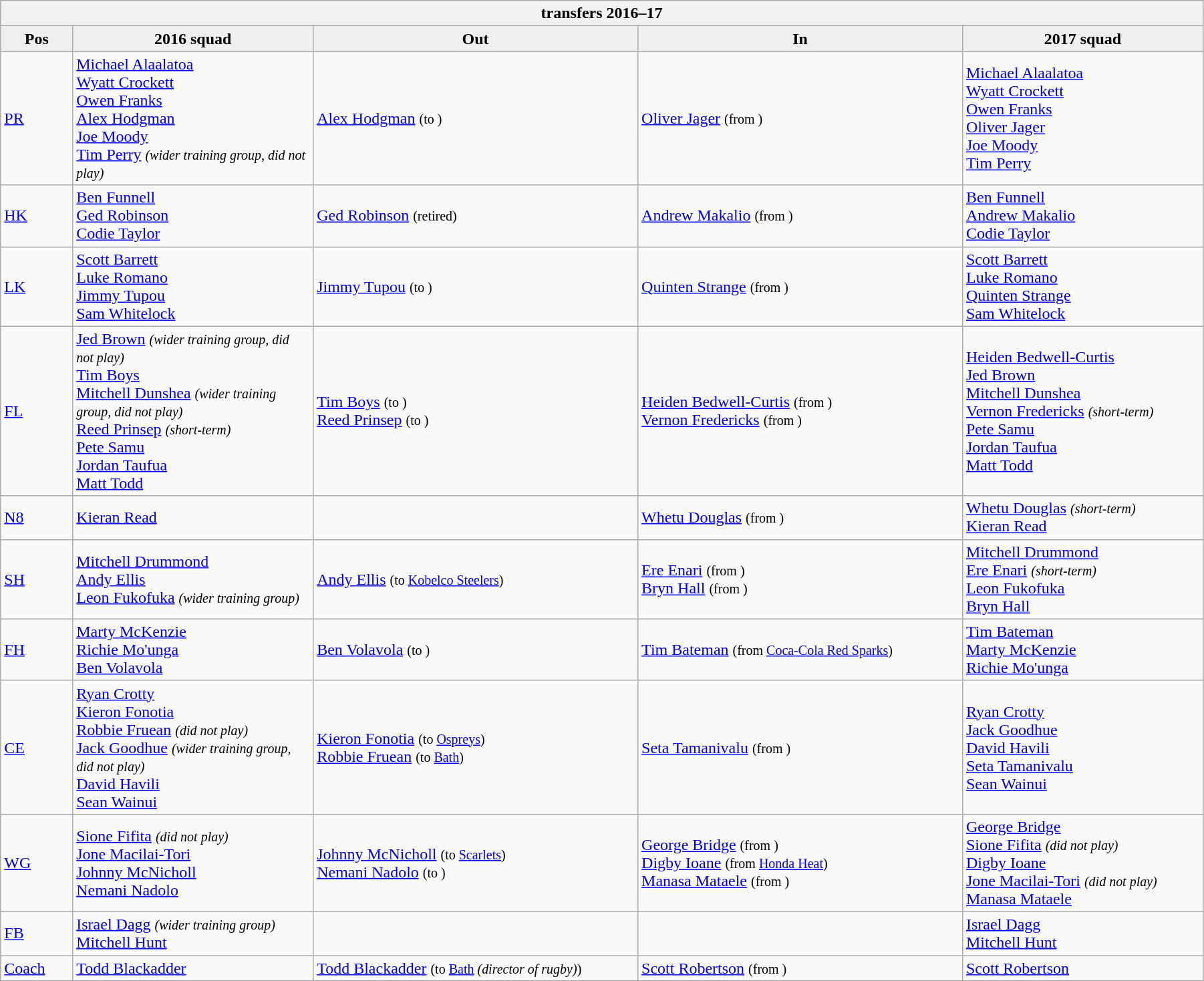<table class="wikitable" style="text-align: left; width:95%">
<tr>
<th colspan="100%"> transfers 2016–17</th>
</tr>
<tr>
<th style="background:#efefef; width:6%;">Pos</th>
<th style="background:#efefef; width:20%;">2016 squad</th>
<th style="background:#efefef; width:27%;">Out</th>
<th style="background:#efefef; width:27%;">In</th>
<th style="background:#efefef; width:20%;">2017 squad</th>
</tr>
<tr>
<td><a href='#'>PR</a></td>
<td> <a href='#'>Michael Alaalatoa</a> <br> <a href='#'>Wyatt Crockett</a> <br> <a href='#'>Owen Franks</a> <br> <a href='#'>Alex Hodgman</a> <br> <a href='#'>Joe Moody</a> <br> <a href='#'>Tim Perry</a> <small><em>(wider training group, did not play)</em></small></td>
<td>  <a href='#'>Alex Hodgman</a> <small>(to )</small></td>
<td>  <a href='#'>Oliver Jager</a> <small>(from )</small></td>
<td> <a href='#'>Michael Alaalatoa</a> <br> <a href='#'>Wyatt Crockett</a> <br> <a href='#'>Owen Franks</a> <br> <a href='#'>Oliver Jager</a> <br> <a href='#'>Joe Moody</a> <br> <a href='#'>Tim Perry</a></td>
</tr>
<tr>
<td><a href='#'>HK</a></td>
<td> <a href='#'>Ben Funnell</a> <br> <a href='#'>Ged Robinson</a> <br> <a href='#'>Codie Taylor</a></td>
<td>  <a href='#'>Ged Robinson</a> <small>(retired)</small></td>
<td>  <a href='#'>Andrew Makalio</a> <small>(from )</small></td>
<td> <a href='#'>Ben Funnell</a> <br> <a href='#'>Andrew Makalio</a> <br> <a href='#'>Codie Taylor</a></td>
</tr>
<tr>
<td><a href='#'>LK</a></td>
<td> <a href='#'>Scott Barrett</a> <br> <a href='#'>Luke Romano</a> <br> <a href='#'>Jimmy Tupou</a> <br> <a href='#'>Sam Whitelock</a></td>
<td>  <a href='#'>Jimmy Tupou</a> <small>(to )</small></td>
<td>  <a href='#'>Quinten Strange</a> <small>(from )</small></td>
<td> <a href='#'>Scott Barrett</a> <br> <a href='#'>Luke Romano</a> <br> <a href='#'>Quinten Strange</a> <br> <a href='#'>Sam Whitelock</a></td>
</tr>
<tr>
<td><a href='#'>FL</a></td>
<td> <a href='#'>Jed Brown</a> <small><em>(wider training group, did not play)</em></small> <br> <a href='#'>Tim Boys</a> <br> <a href='#'>Mitchell Dunshea</a> <small><em>(wider training group, did not play)</em></small> <br> <a href='#'>Reed Prinsep</a> <small><em>(short-term)</em></small> <br> <a href='#'>Pete Samu</a> <br> <a href='#'>Jordan Taufua</a> <br> <a href='#'>Matt Todd</a></td>
<td>  <a href='#'>Tim Boys</a> <small>(to )</small> <br>  <a href='#'>Reed Prinsep</a> <small>(to )</small></td>
<td>  <a href='#'>Heiden Bedwell-Curtis</a> <small>(from )</small> <br>  <a href='#'>Vernon Fredericks</a> <small>(from )</small></td>
<td> <a href='#'>Heiden Bedwell-Curtis</a> <br> <a href='#'>Jed Brown</a> <br> <a href='#'>Mitchell Dunshea</a> <br> <a href='#'>Vernon Fredericks</a> <small><em>(short-term)</em></small> <br> <a href='#'>Pete Samu</a> <br> <a href='#'>Jordan Taufua</a> <br> <a href='#'>Matt Todd</a></td>
</tr>
<tr>
<td><a href='#'>N8</a></td>
<td> <a href='#'>Kieran Read</a></td>
<td></td>
<td>  <a href='#'>Whetu Douglas</a> <small>(from )</small></td>
<td> <a href='#'>Whetu Douglas</a> <small><em>(short-term)</em></small> <br> <a href='#'>Kieran Read</a></td>
</tr>
<tr>
<td><a href='#'>SH</a></td>
<td> <a href='#'>Mitchell Drummond</a> <br> <a href='#'>Andy Ellis</a> <br> <a href='#'>Leon Fukofuka</a> <small><em>(wider training group)</em></small></td>
<td>  <a href='#'>Andy Ellis</a> <small>(to  <a href='#'>Kobelco Steelers</a>)</small></td>
<td>  <a href='#'>Ere Enari</a> <small>(from )</small> <br>  <a href='#'>Bryn Hall</a> <small>(from )</small></td>
<td> <a href='#'>Mitchell Drummond</a> <br> <a href='#'>Ere Enari</a> <small><em>(short-term)</em></small> <br> <a href='#'>Leon Fukofuka</a> <br> <a href='#'>Bryn Hall</a></td>
</tr>
<tr>
<td><a href='#'>FH</a></td>
<td> <a href='#'>Marty McKenzie</a> <br> <a href='#'>Richie Mo'unga</a> <br> <a href='#'>Ben Volavola</a></td>
<td>  <a href='#'>Ben Volavola</a> <small>(to )</small></td>
<td>  <a href='#'>Tim Bateman</a> <small>(from  <a href='#'>Coca-Cola Red Sparks</a>)</small></td>
<td> <a href='#'>Tim Bateman</a> <br> <a href='#'>Marty McKenzie</a> <br> <a href='#'>Richie Mo'unga</a></td>
</tr>
<tr>
<td><a href='#'>CE</a></td>
<td> <a href='#'>Ryan Crotty</a> <br> <a href='#'>Kieron Fonotia</a> <br> <a href='#'>Robbie Fruean</a> <small><em>(did not play)</em></small> <br> <a href='#'>Jack Goodhue</a> <small><em>(wider training group, did not play)</em></small> <br> <a href='#'>David Havili</a> <br> <a href='#'>Sean Wainui</a></td>
<td>  <a href='#'>Kieron Fonotia</a> <small>(to  <a href='#'>Ospreys</a>)</small> <br>  <a href='#'>Robbie Fruean</a> <small>(to  <a href='#'>Bath</a>)</small></td>
<td>  <a href='#'>Seta Tamanivalu</a> <small>(from )</small></td>
<td> <a href='#'>Ryan Crotty</a> <br> <a href='#'>Jack Goodhue</a> <br> <a href='#'>David Havili</a> <br> <a href='#'>Seta Tamanivalu</a> <br> <a href='#'>Sean Wainui</a></td>
</tr>
<tr>
<td><a href='#'>WG</a></td>
<td> <a href='#'>Sione Fifita</a> <small><em>(did not play)</em></small> <br> <a href='#'>Jone Macilai-Tori</a> <br> <a href='#'>Johnny McNicholl</a> <br> <a href='#'>Nemani Nadolo</a></td>
<td>  <a href='#'>Johnny McNicholl</a> <small>(to  <a href='#'>Scarlets</a>)</small> <br>  <a href='#'>Nemani Nadolo</a> <small>(to )</small></td>
<td>  <a href='#'>George Bridge</a> <small>(from )</small> <br>  <a href='#'>Digby Ioane</a> <small>(from  <a href='#'>Honda Heat</a>)</small> <br>  <a href='#'>Manasa Mataele</a> <small>(from )</small></td>
<td> <a href='#'>George Bridge</a> <br> <a href='#'>Sione Fifita</a> <small><em>(did not play)</em></small> <br> <a href='#'>Digby Ioane</a> <br> <a href='#'>Jone Macilai-Tori</a> <small><em>(did not play)</em></small> <br> <a href='#'>Manasa Mataele</a></td>
</tr>
<tr>
<td><a href='#'>FB</a></td>
<td> <a href='#'>Israel Dagg</a> <small><em>(wider training group)</em></small> <br> <a href='#'>Mitchell Hunt</a></td>
<td></td>
<td></td>
<td> <a href='#'>Israel Dagg</a> <br> <a href='#'>Mitchell Hunt</a></td>
</tr>
<tr>
<td><a href='#'>Coach</a></td>
<td> <a href='#'>Todd Blackadder</a></td>
<td>  <a href='#'>Todd Blackadder</a> <small>(to  <a href='#'>Bath</a> <em>(director of rugby)</em>)</small></td>
<td>  <a href='#'>Scott Robertson</a> <small>(from )</small></td>
<td> <a href='#'>Scott Robertson</a></td>
</tr>
</table>
